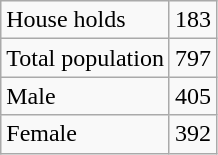<table class="wikitable">
<tr>
<td>House holds</td>
<td>183</td>
</tr>
<tr>
<td>Total population</td>
<td>797</td>
</tr>
<tr>
<td>Male</td>
<td>405</td>
</tr>
<tr>
<td>Female</td>
<td>392</td>
</tr>
</table>
